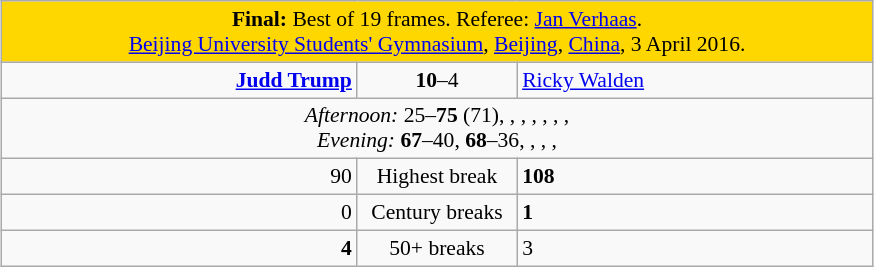<table class="wikitable" style="font-size: 90%; margin: 1em auto 1em auto;">
<tr>
<td colspan="3" align="center" bgcolor="#ffd700"><strong>Final:</strong> Best of 19 frames. Referee: <a href='#'>Jan Verhaas</a>.<br><a href='#'>Beijing University Students' Gymnasium</a>, <a href='#'>Beijing</a>, <a href='#'>China</a>, 3 April 2016.</td>
</tr>
<tr>
<td width="230" align="right"><strong><a href='#'>Judd Trump</a></strong><br></td>
<td width="100" align="center"><strong>10</strong>–4</td>
<td width="230"><a href='#'>Ricky Walden</a><br></td>
</tr>
<tr>
<td colspan="3" align="center" style="font-size: 100%"><em>Afternoon:</em> 25–<strong>75</strong> (71), , , , , , , <br><em>Evening:</em> <strong>67</strong>–40, <strong>68</strong>–36, , , , </td>
</tr>
<tr>
<td align="right">90</td>
<td align="center">Highest break</td>
<td><strong>108</strong></td>
</tr>
<tr>
<td align="right">0</td>
<td align="center">Century breaks</td>
<td><strong>1</strong></td>
</tr>
<tr>
<td align="right"><strong>4</strong></td>
<td align="center">50+ breaks</td>
<td>3</td>
</tr>
</table>
